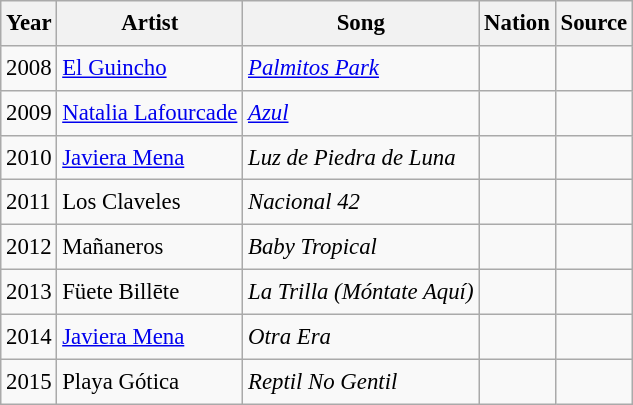<table class="wikitable" style="font-size:0.95em;line-height:1.5em;">
<tr>
<th>Year</th>
<th>Artist</th>
<th>Song</th>
<th>Nation</th>
<th>Source</th>
</tr>
<tr>
<td>2008</td>
<td><a href='#'>El Guincho</a></td>
<td><em><a href='#'>Palmitos Park</a></em></td>
<td></td>
<td></td>
</tr>
<tr>
<td>2009</td>
<td><a href='#'>Natalia Lafourcade</a></td>
<td><em><a href='#'>Azul</a></em></td>
<td></td>
<td></td>
</tr>
<tr>
<td>2010</td>
<td><a href='#'>Javiera Mena</a></td>
<td><em>Luz de Piedra de Luna</em></td>
<td></td>
<td></td>
</tr>
<tr>
<td>2011</td>
<td>Los Claveles</td>
<td><em>Nacional 42</em></td>
<td></td>
<td></td>
</tr>
<tr>
<td>2012</td>
<td>Mañaneros</td>
<td><em>Baby Tropical</em></td>
<td></td>
<td></td>
</tr>
<tr>
<td>2013</td>
<td>Füete Billēte</td>
<td><em>La Trilla (Móntate Aquí)</em></td>
<td></td>
<td></td>
</tr>
<tr>
<td>2014</td>
<td><a href='#'>Javiera Mena</a></td>
<td><em>Otra Era</em></td>
<td></td>
<td></td>
</tr>
<tr>
<td>2015</td>
<td>Playa Gótica</td>
<td><em>Reptil No Gentil</em></td>
<td></td>
<td></td>
</tr>
</table>
